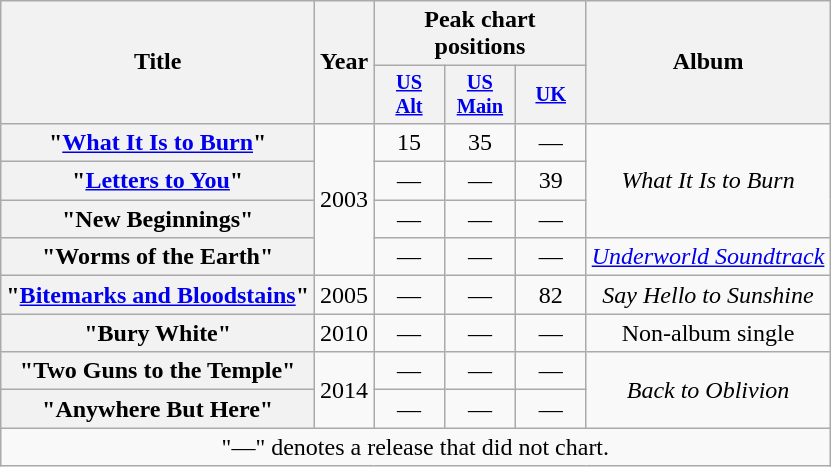<table class="wikitable plainrowheaders" style="text-align:center;" border="1"|+ List of singles, with selected chart positions>
<tr>
<th rowspan="2">Title</th>
<th rowspan="2">Year</th>
<th colspan="3">Peak chart positions</th>
<th rowspan="2">Album</th>
</tr>
<tr>
<th style="width:3em;font-size:85%"><a href='#'>US<br>Alt</a><br></th>
<th style="width:3em;font-size:85%"><a href='#'>US<br>Main</a><br></th>
<th style="width:3em;font-size:85%"><a href='#'>UK</a><br></th>
</tr>
<tr>
<th scope="row">"<a href='#'>What It Is to Burn</a>"</th>
<td rowspan="4">2003</td>
<td align="center">15</td>
<td align="center">35</td>
<td align="center">—</td>
<td rowspan="3"><em>What It Is to Burn</em></td>
</tr>
<tr>
<th scope="row">"<a href='#'>Letters to You</a>"</th>
<td align="center">—</td>
<td align="center">—</td>
<td align="center">39</td>
</tr>
<tr>
<th scope="row">"New Beginnings"</th>
<td align="center">—</td>
<td align="center">—</td>
<td align="center">—</td>
</tr>
<tr>
<th scope="row">"Worms of the Earth"</th>
<td align="center">—</td>
<td align="center">—</td>
<td align="center">—</td>
<td><em><a href='#'>Underworld Soundtrack</a></em></td>
</tr>
<tr>
<th scope="row">"<a href='#'>Bitemarks and Bloodstains</a>"</th>
<td>2005</td>
<td align="center">—</td>
<td align="center">—</td>
<td align="center">82</td>
<td><em>Say Hello to Sunshine</em></td>
</tr>
<tr>
<th scope="row">"Bury White" </th>
<td>2010</td>
<td align="center">—</td>
<td align="center">—</td>
<td align="center">—</td>
<td rowspan="">Non-album single</td>
</tr>
<tr>
<th scope="row">"Two Guns to the Temple"</th>
<td rowspan="2">2014</td>
<td align="center">—</td>
<td align="center">—</td>
<td align="center">—</td>
<td rowspan="2"><em>Back to Oblivion</em></td>
</tr>
<tr>
<th scope="row">"Anywhere But Here"</th>
<td align="center">—</td>
<td align="center">—</td>
<td align="center">—</td>
</tr>
<tr>
<td colspan="7">"—" denotes a release that did not chart.</td>
</tr>
</table>
